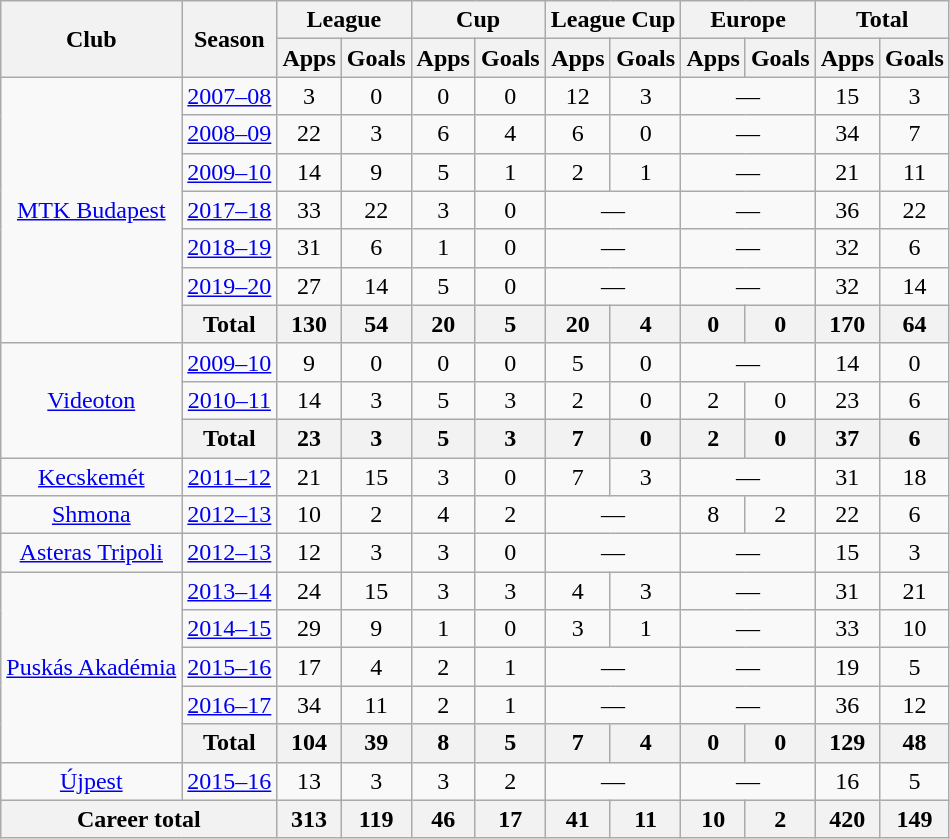<table class="wikitable" style="text-align: center;">
<tr>
<th rowspan="2">Club</th>
<th rowspan="2">Season</th>
<th colspan="2">League</th>
<th colspan="2">Cup</th>
<th colspan="2">League Cup</th>
<th colspan="2">Europe</th>
<th colspan="2">Total</th>
</tr>
<tr>
<th>Apps</th>
<th>Goals</th>
<th>Apps</th>
<th>Goals</th>
<th>Apps</th>
<th>Goals</th>
<th>Apps</th>
<th>Goals</th>
<th>Apps</th>
<th>Goals</th>
</tr>
<tr>
<td rowspan="7"><a href='#'>MTK Budapest</a></td>
<td><a href='#'>2007–08</a></td>
<td>3</td>
<td>0</td>
<td>0</td>
<td>0</td>
<td>12</td>
<td>3</td>
<td colspan="2">—</td>
<td>15</td>
<td>3</td>
</tr>
<tr>
<td><a href='#'>2008–09</a></td>
<td>22</td>
<td>3</td>
<td>6</td>
<td>4</td>
<td>6</td>
<td>0</td>
<td colspan="2">—</td>
<td>34</td>
<td>7</td>
</tr>
<tr>
<td><a href='#'>2009–10</a></td>
<td>14</td>
<td>9</td>
<td>5</td>
<td>1</td>
<td>2</td>
<td>1</td>
<td colspan="2">—</td>
<td>21</td>
<td>11</td>
</tr>
<tr>
<td><a href='#'>2017–18</a></td>
<td>33</td>
<td>22</td>
<td>3</td>
<td>0</td>
<td colspan="2">—</td>
<td colspan="2">—</td>
<td>36</td>
<td>22</td>
</tr>
<tr>
<td><a href='#'>2018–19</a></td>
<td>31</td>
<td>6</td>
<td>1</td>
<td>0</td>
<td colspan="2">—</td>
<td colspan="2">—</td>
<td>32</td>
<td>6</td>
</tr>
<tr>
<td><a href='#'>2019–20</a></td>
<td>27</td>
<td>14</td>
<td>5</td>
<td>0</td>
<td colspan="2">—</td>
<td colspan="2">—</td>
<td>32</td>
<td>14</td>
</tr>
<tr>
<th>Total</th>
<th>130</th>
<th>54</th>
<th>20</th>
<th>5</th>
<th>20</th>
<th>4</th>
<th>0</th>
<th>0</th>
<th>170</th>
<th>64</th>
</tr>
<tr>
<td rowspan="3"><a href='#'>Videoton</a></td>
<td><a href='#'>2009–10</a></td>
<td>9</td>
<td>0</td>
<td>0</td>
<td>0</td>
<td>5</td>
<td>0</td>
<td colspan="2">—</td>
<td>14</td>
<td>0</td>
</tr>
<tr>
<td><a href='#'>2010–11</a></td>
<td>14</td>
<td>3</td>
<td>5</td>
<td>3</td>
<td>2</td>
<td>0</td>
<td>2</td>
<td>0</td>
<td>23</td>
<td>6</td>
</tr>
<tr>
<th>Total</th>
<th>23</th>
<th>3</th>
<th>5</th>
<th>3</th>
<th>7</th>
<th>0</th>
<th>2</th>
<th>0</th>
<th>37</th>
<th>6</th>
</tr>
<tr>
<td><a href='#'>Kecskemét</a></td>
<td><a href='#'>2011–12</a></td>
<td>21</td>
<td>15</td>
<td>3</td>
<td>0</td>
<td>7</td>
<td>3</td>
<td colspan="2">—</td>
<td>31</td>
<td>18</td>
</tr>
<tr>
<td><a href='#'>Shmona</a></td>
<td><a href='#'>2012–13</a></td>
<td>10</td>
<td>2</td>
<td>4</td>
<td>2</td>
<td colspan="2">—</td>
<td>8</td>
<td>2</td>
<td>22</td>
<td>6</td>
</tr>
<tr>
<td><a href='#'>Asteras Tripoli</a></td>
<td><a href='#'>2012–13</a></td>
<td>12</td>
<td>3</td>
<td>3</td>
<td>0</td>
<td colspan="2">—</td>
<td colspan="2">—</td>
<td>15</td>
<td>3</td>
</tr>
<tr>
<td rowspan="5"><a href='#'>Puskás Akadémia</a></td>
<td><a href='#'>2013–14</a></td>
<td>24</td>
<td>15</td>
<td>3</td>
<td>3</td>
<td>4</td>
<td>3</td>
<td colspan="2">—</td>
<td>31</td>
<td>21</td>
</tr>
<tr>
<td><a href='#'>2014–15</a></td>
<td>29</td>
<td>9</td>
<td>1</td>
<td>0</td>
<td>3</td>
<td>1</td>
<td colspan="2">—</td>
<td>33</td>
<td>10</td>
</tr>
<tr>
<td><a href='#'>2015–16</a></td>
<td>17</td>
<td>4</td>
<td>2</td>
<td>1</td>
<td colspan="2">—</td>
<td colspan="2">—</td>
<td>19</td>
<td>5</td>
</tr>
<tr>
<td><a href='#'>2016–17</a></td>
<td>34</td>
<td>11</td>
<td>2</td>
<td>1</td>
<td colspan="2">—</td>
<td colspan="2">—</td>
<td>36</td>
<td>12</td>
</tr>
<tr>
<th>Total</th>
<th>104</th>
<th>39</th>
<th>8</th>
<th>5</th>
<th>7</th>
<th>4</th>
<th>0</th>
<th>0</th>
<th>129</th>
<th>48</th>
</tr>
<tr>
<td><a href='#'>Újpest</a></td>
<td><a href='#'>2015–16</a></td>
<td>13</td>
<td>3</td>
<td>3</td>
<td>2</td>
<td colspan="2">—</td>
<td colspan="2">—</td>
<td>16</td>
<td>5</td>
</tr>
<tr>
<th colspan="2">Career total</th>
<th>313</th>
<th>119</th>
<th>46</th>
<th>17</th>
<th>41</th>
<th>11</th>
<th>10</th>
<th>2</th>
<th>420</th>
<th>149</th>
</tr>
</table>
